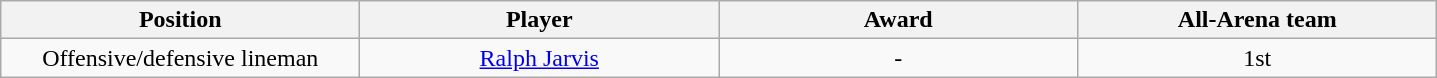<table class="wikitable sortable">
<tr>
<th bgcolor="#DDDDFF" width="20%">Position</th>
<th bgcolor="#DDDDFF" width="20%">Player</th>
<th bgcolor="#DDDDFF" width="20%">Award</th>
<th bgcolor="#DDDDFF" width="20%">All-Arena team</th>
</tr>
<tr align="center">
<td>Offensive/defensive lineman</td>
<td><a href='#'>Ralph Jarvis</a></td>
<td>-</td>
<td>1st</td>
</tr>
</table>
